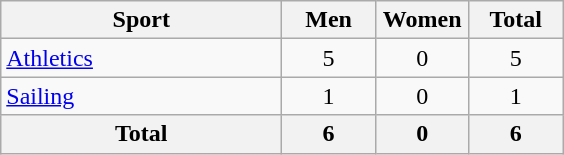<table class="wikitable sortable" style="text-align:center;">
<tr>
<th width=180>Sport</th>
<th width=55>Men</th>
<th width=55>Women</th>
<th width=55>Total</th>
</tr>
<tr>
<td align=left><a href='#'>Athletics</a></td>
<td>5</td>
<td>0</td>
<td>5</td>
</tr>
<tr>
<td align=left><a href='#'>Sailing</a></td>
<td>1</td>
<td>0</td>
<td>1</td>
</tr>
<tr>
<th>Total</th>
<th>6</th>
<th>0</th>
<th>6</th>
</tr>
</table>
